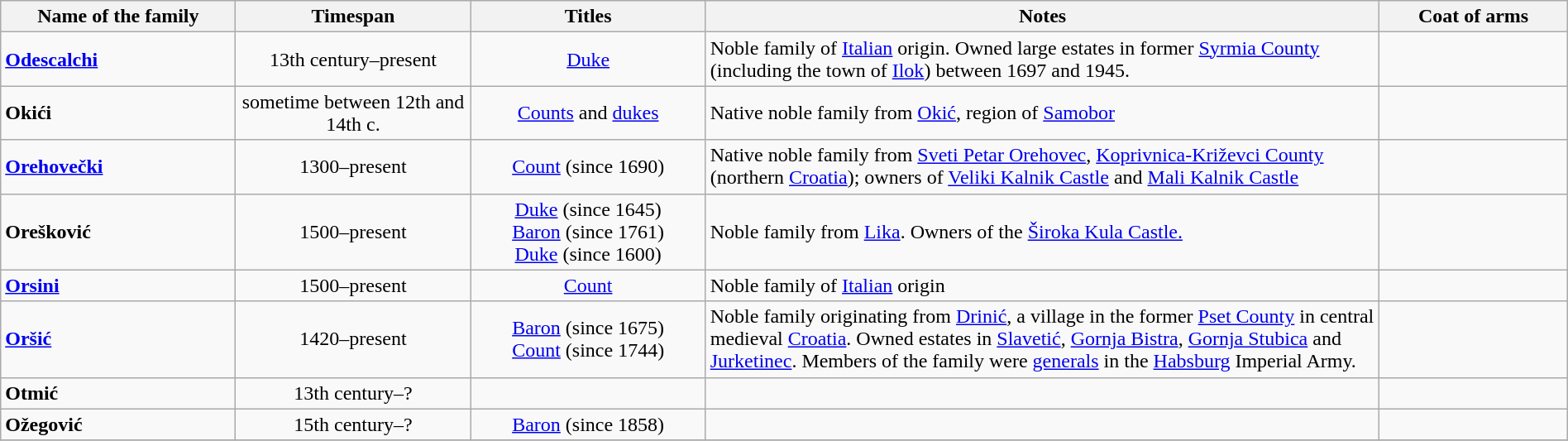<table class="wikitable" style="text-align:center" width=100%>
<tr>
<th bgcolor="silver" ! width="15%">Name of the family</th>
<th bgcolor="silver" ! width="15%">Timespan</th>
<th bgcolor="silver" ! width="15%">Titles</th>
<th bgcolor="silver" ! width="43%">Notes</th>
<th bgcolor="silver" ! width="12%">Coat of arms</th>
</tr>
<tr>
<td align="left"><a href='#'><strong>Odescalchi</strong></a></td>
<td align="center">13th century–present</td>
<td align="center"><a href='#'>Duke</a></td>
<td align="left">Noble family of <a href='#'>Italian</a> origin. Owned large estates in former <a href='#'>Syrmia County</a> (including the town of <a href='#'>Ilok</a>) between 1697 and 1945.</td>
<td align="center"></td>
</tr>
<tr>
<td align="left"><strong>Okići</strong></td>
<td align="center">sometime between 12th and 14th c.</td>
<td align="center"><a href='#'>Counts</a> and <a href='#'>dukes</a></td>
<td align="left">Native noble family from <a href='#'>Okić</a>, region of <a href='#'>Samobor</a></td>
<td align="center"></td>
</tr>
<tr>
<td align="left"><a href='#'><strong>Orehovečki</strong></a></td>
<td align="center">1300–present</td>
<td align="center"><a href='#'>Count</a> (since 1690)</td>
<td align="left">Native noble family from <a href='#'>Sveti Petar Orehovec</a>, <a href='#'>Koprivnica-Križevci County</a> (northern <a href='#'>Croatia</a>); owners of <a href='#'>Veliki Kalnik Castle</a> and <a href='#'>Mali Kalnik Castle</a></td>
<td align="center"></td>
</tr>
<tr>
<td align="left"><strong>Orešković</strong></td>
<td align="center">1500–present</td>
<td align="center"><a href='#'>Duke</a> (since 1645)<br><a href='#'>Baron</a> (since 1761)<br><a href='#'>Duke</a> (since 1600)</td>
<td align="left">Noble family from <a href='#'>Lika</a>. Owners of the <a href='#'>Široka Kula Castle.</a></td>
<td align="center"></td>
</tr>
<tr>
<td align="left"><a href='#'><strong>Orsini</strong></a></td>
<td align="center">1500–present</td>
<td align="center"><a href='#'>Count</a></td>
<td align="left">Noble family of <a href='#'>Italian</a> origin</td>
<td align="center"></td>
</tr>
<tr>
<td align="left"><strong><a href='#'>Oršić</a></strong></td>
<td align="center">1420–present</td>
<td align="center"><a href='#'>Baron</a> (since 1675)<br><a href='#'>Count</a> (since 1744)</td>
<td align="left">Noble family originating from <a href='#'>Drinić</a>, a village in the former <a href='#'>Pset County</a> in central medieval <a href='#'>Croatia</a>. Owned estates in <a href='#'>Slavetić</a>, <a href='#'>Gornja Bistra</a>, <a href='#'>Gornja Stubica</a> and <a href='#'>Jurketinec</a>. Members of the family were <a href='#'>generals</a> in the <a href='#'>Habsburg</a> Imperial Army.</td>
<td align="center"></td>
</tr>
<tr>
<td align="left"><strong>Otmić</strong></td>
<td>13th century–?</td>
<td></td>
<td></td>
<td></td>
</tr>
<tr>
<td align="left"><strong>Ožegović</strong></td>
<td>15th century–?</td>
<td><a href='#'>Baron</a> (since 1858)</td>
<td></td>
<td></td>
</tr>
<tr>
</tr>
</table>
